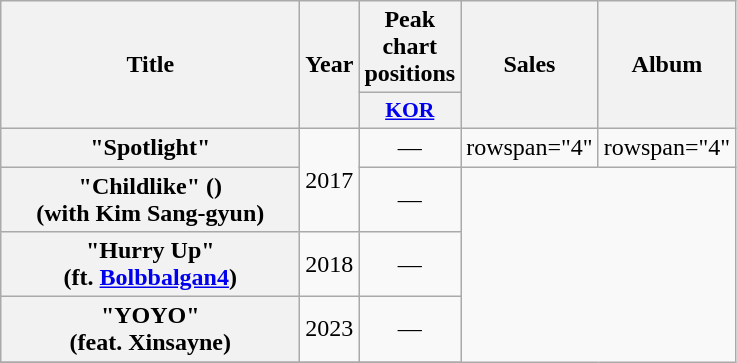<table class="wikitable plainrowheaders" style="text-align:center">
<tr>
<th rowspan="2" style="width:12em;">Title</th>
<th rowspan="2">Year</th>
<th colspan="1">Peak chart positions</th>
<th scope="col" rowspan="2">Sales</th>
<th rowspan="2">Album</th>
</tr>
<tr>
<th scope="col" style="width:3em;font-size:90%;"><a href='#'>KOR</a></th>
</tr>
<tr>
<th scope="row">"Spotlight"</th>
<td rowspan="2">2017</td>
<td>—</td>
<td>rowspan="4" </td>
<td>rowspan="4" </td>
</tr>
<tr>
<th scope="row">"Childlike" ()<br>(with Kim Sang-gyun)</th>
<td>—</td>
</tr>
<tr>
<th scope="row">"Hurry Up"<br>(ft. <a href='#'>Bolbbalgan4</a>)</th>
<td>2018</td>
<td>—</td>
</tr>
<tr>
<th scope="row">"YOYO" <br>(feat. Xinsayne)</th>
<td>2023</td>
<td>—</td>
</tr>
<tr>
</tr>
</table>
